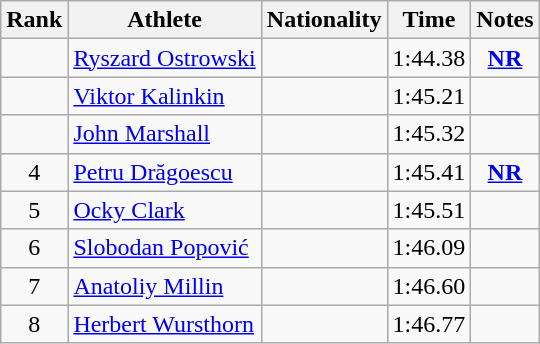<table class="wikitable sortable" style="text-align:center">
<tr>
<th>Rank</th>
<th>Athlete</th>
<th>Nationality</th>
<th>Time</th>
<th>Notes</th>
</tr>
<tr>
<td></td>
<td align=left><a href='#'>Ryszard Ostrowski</a></td>
<td align=left></td>
<td>1:44.38</td>
<td><strong><a href='#'>NR</a></strong></td>
</tr>
<tr>
<td></td>
<td align=left><a href='#'>Viktor Kalinkin</a></td>
<td align=left></td>
<td>1:45.21</td>
<td></td>
</tr>
<tr>
<td></td>
<td align=left><a href='#'>John Marshall</a></td>
<td align=left></td>
<td>1:45.32</td>
<td></td>
</tr>
<tr>
<td>4</td>
<td align=left><a href='#'>Petru Drăgoescu</a></td>
<td align=left></td>
<td>1:45.41</td>
<td><strong><a href='#'>NR</a></strong></td>
</tr>
<tr>
<td>5</td>
<td align=left><a href='#'>Ocky Clark</a></td>
<td align=left></td>
<td>1:45.51</td>
<td></td>
</tr>
<tr>
<td>6</td>
<td align=left><a href='#'>Slobodan Popović</a></td>
<td align=left></td>
<td>1:46.09</td>
<td></td>
</tr>
<tr>
<td>7</td>
<td align=left><a href='#'>Anatoliy Millin</a></td>
<td align=left></td>
<td>1:46.60</td>
<td></td>
</tr>
<tr>
<td>8</td>
<td align=left><a href='#'>Herbert Wursthorn</a></td>
<td align=left></td>
<td>1:46.77</td>
<td></td>
</tr>
</table>
